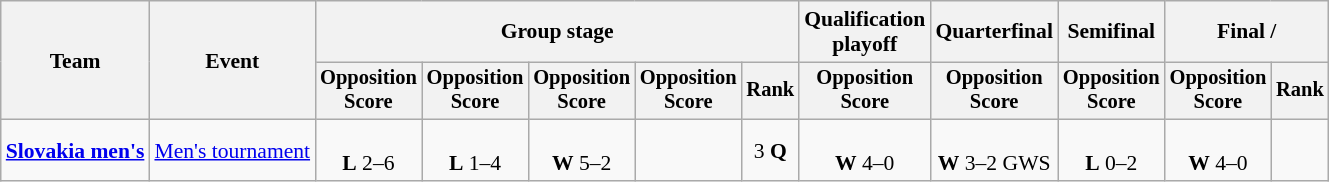<table class="wikitable" style="font-size:90%">
<tr>
<th rowspan=2>Team</th>
<th rowspan=2>Event</th>
<th colspan=5>Group stage</th>
<th>Qualification<br>playoff</th>
<th>Quarterfinal</th>
<th>Semifinal</th>
<th colspan=2>Final / </th>
</tr>
<tr style="font-size:95%">
<th>Opposition<br>Score</th>
<th>Opposition<br>Score</th>
<th>Opposition<br>Score</th>
<th>Opposition<br>Score</th>
<th>Rank</th>
<th>Opposition<br>Score</th>
<th>Opposition<br>Score</th>
<th>Opposition<br>Score</th>
<th>Opposition<br>Score</th>
<th>Rank</th>
</tr>
<tr align=center>
<td align=left><strong><a href='#'>Slovakia men's</a></strong></td>
<td align=left><a href='#'>Men's tournament</a></td>
<td><br><strong>L</strong> 2–6</td>
<td><br><strong>L</strong> 1–4</td>
<td><br><strong>W</strong> 5–2</td>
<td></td>
<td>3 <strong>Q</strong></td>
<td><br><strong>W</strong> 4–0</td>
<td><br><strong>W</strong> 3–2 GWS</td>
<td><br><strong>L</strong> 0–2</td>
<td><br><strong>W</strong> 4–0</td>
<td></td>
</tr>
</table>
